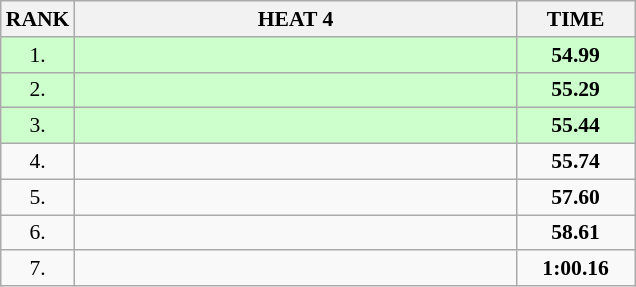<table class="wikitable" style="border-collapse: collapse; font-size: 90%;">
<tr>
<th>RANK</th>
<th style="width: 20em">HEAT 4</th>
<th style="width: 5em">TIME</th>
</tr>
<tr style="background:#ccffcc;">
<td align="center">1.</td>
<td></td>
<td align="center"><strong>54.99</strong></td>
</tr>
<tr style="background:#ccffcc;">
<td align="center">2.</td>
<td></td>
<td align="center"><strong>55.29</strong></td>
</tr>
<tr style="background:#ccffcc;">
<td align="center">3.</td>
<td></td>
<td align="center"><strong>55.44</strong></td>
</tr>
<tr>
<td align="center">4.</td>
<td></td>
<td align="center"><strong>55.74</strong></td>
</tr>
<tr>
<td align="center">5.</td>
<td></td>
<td align="center"><strong>57.60</strong></td>
</tr>
<tr>
<td align="center">6.</td>
<td></td>
<td align="center"><strong>58.61</strong></td>
</tr>
<tr>
<td align="center">7.</td>
<td></td>
<td align="center"><strong>1:00.16</strong></td>
</tr>
</table>
